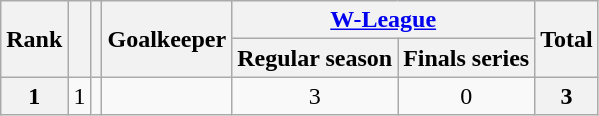<table class="wikitable" style="text-align:center">
<tr>
<th rowspan="2">Rank</th>
<th rowspan="2"></th>
<th rowspan="2"></th>
<th rowspan="2">Goalkeeper</th>
<th colspan="2"><a href='#'>W-League</a></th>
<th rowspan="2">Total</th>
</tr>
<tr>
<th>Regular season</th>
<th>Finals series</th>
</tr>
<tr>
<th>1</th>
<td>1</td>
<td></td>
<td align="left"></td>
<td>3</td>
<td>0</td>
<th>3</th>
</tr>
</table>
